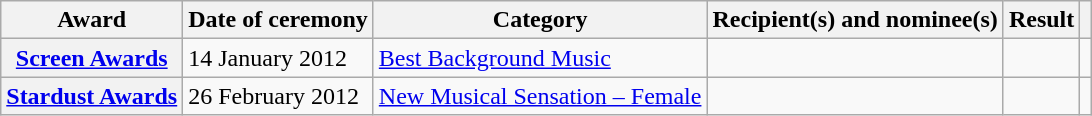<table class="wikitable plainrowheaders sortable">
<tr>
<th scope="col">Award</th>
<th scope="col">Date of ceremony</th>
<th scope="col">Category</th>
<th scope="col">Recipient(s) and nominee(s)</th>
<th scope="col">Result</th>
<th scope="col" class="unsortable"></th>
</tr>
<tr>
<th scope="row"><a href='#'>Screen Awards</a></th>
<td>14 January 2012</td>
<td><a href='#'>Best Background Music</a></td>
<td></td>
<td></td>
<td style="text-align:center;"><br></td>
</tr>
<tr>
<th scope="row"><a href='#'>Stardust Awards</a></th>
<td>26 February 2012</td>
<td><a href='#'>New Musical Sensation – Female</a></td>
<td> </td>
<td></td>
<td style="text-align:center;"><br></td>
</tr>
</table>
